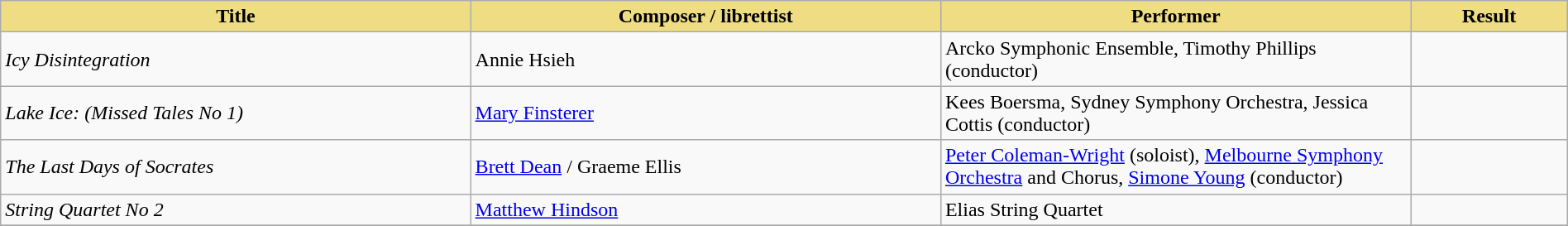<table class="wikitable" width=100%>
<tr>
<th style="width:30%;background:#EEDD82;">Title</th>
<th style="width:30%;background:#EEDD82;">Composer / librettist</th>
<th style="width:30%;background:#EEDD82;">Performer</th>
<th style="width:10%;background:#EEDD82;">Result<br></th>
</tr>
<tr>
<td><em>Icy Disintegration</em></td>
<td>Annie Hsieh</td>
<td>Arcko Symphonic Ensemble, Timothy Phillips (conductor)</td>
<td></td>
</tr>
<tr>
<td><em>Lake Ice: (Missed Tales No 1)</em></td>
<td><a href='#'>Mary Finsterer</a></td>
<td>Kees Boersma, Sydney Symphony Orchestra, Jessica Cottis (conductor)</td>
<td></td>
</tr>
<tr>
<td><em>The Last Days of Socrates</em></td>
<td><a href='#'>Brett Dean</a> / Graeme Ellis</td>
<td><a href='#'>Peter Coleman-Wright</a> (soloist), <a href='#'>Melbourne Symphony Orchestra</a> and Chorus, <a href='#'>Simone Young</a> (conductor)</td>
<td></td>
</tr>
<tr>
<td><em>String Quartet No 2</em></td>
<td><a href='#'>Matthew Hindson</a></td>
<td>Elias String Quartet</td>
<td></td>
</tr>
<tr>
</tr>
</table>
